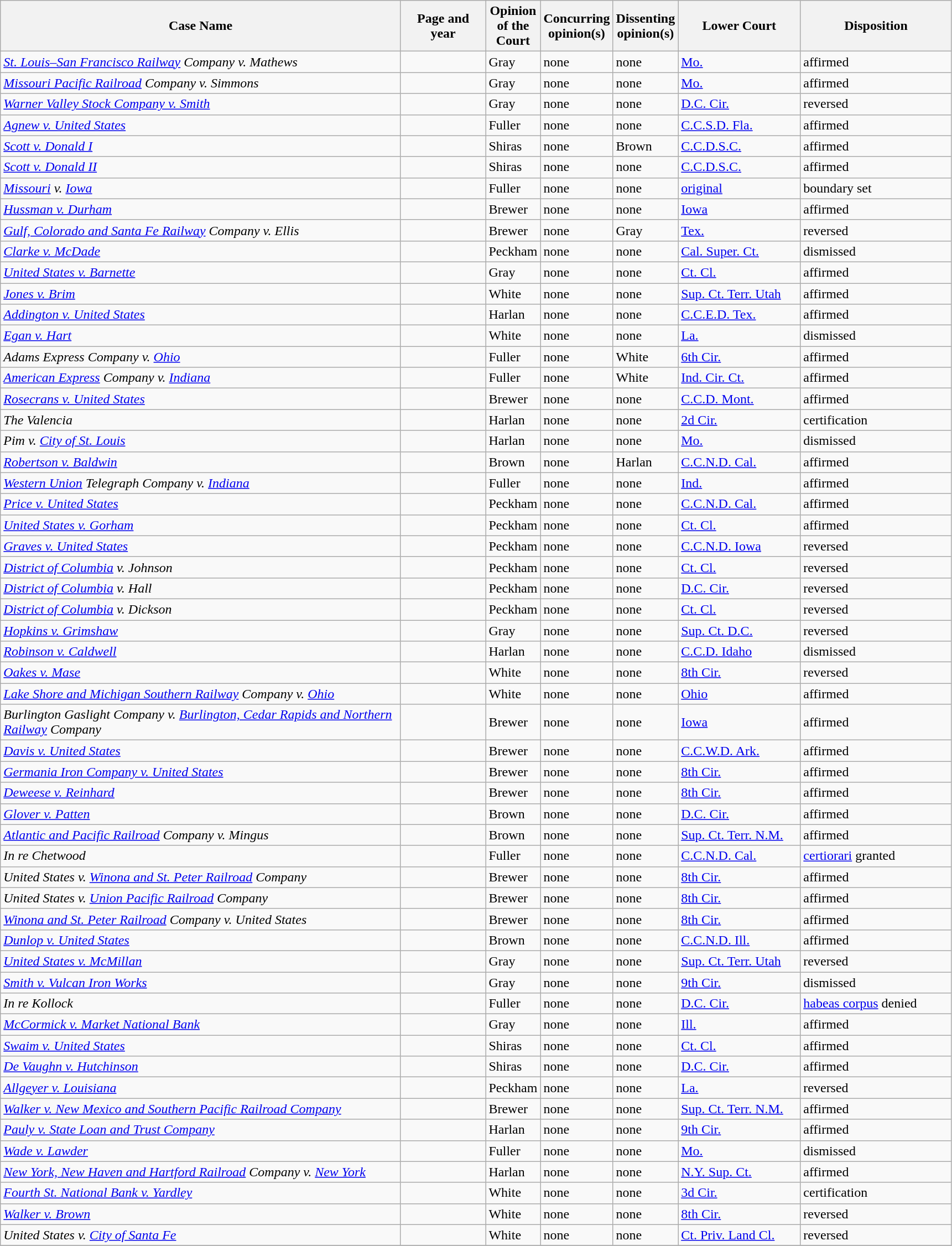<table class="wikitable sortable">
<tr>
<th scope="col" style="width: 475px;">Case Name</th>
<th scope="col" style="width: 95px;">Page and year</th>
<th scope="col" style="width: 10px;">Opinion of the Court</th>
<th scope="col" style="width: 10px;">Concurring opinion(s)</th>
<th scope="col" style="width: 10px;">Dissenting opinion(s)</th>
<th scope="col" style="width: 140px;">Lower Court</th>
<th scope="col" style="width: 175px;">Disposition</th>
</tr>
<tr>
<td><em><a href='#'>St. Louis–San Francisco Railway</a> Company v. Mathews</em></td>
<td align="right"></td>
<td>Gray</td>
<td>none</td>
<td>none</td>
<td><a href='#'>Mo.</a></td>
<td>affirmed</td>
</tr>
<tr>
<td><em><a href='#'>Missouri Pacific Railroad</a> Company v. Simmons</em></td>
<td align="right"></td>
<td>Gray</td>
<td>none</td>
<td>none</td>
<td><a href='#'>Mo.</a></td>
<td>affirmed</td>
</tr>
<tr>
<td><em><a href='#'>Warner Valley Stock Company v. Smith</a></em></td>
<td align="right"></td>
<td>Gray</td>
<td>none</td>
<td>none</td>
<td><a href='#'>D.C. Cir.</a></td>
<td>reversed</td>
</tr>
<tr>
<td><em><a href='#'>Agnew v. United States</a></em></td>
<td align="right"></td>
<td>Fuller</td>
<td>none</td>
<td>none</td>
<td><a href='#'>C.C.S.D. Fla.</a></td>
<td>affirmed</td>
</tr>
<tr>
<td><em><a href='#'>Scott v. Donald I</a></em></td>
<td align="right"></td>
<td>Shiras</td>
<td>none</td>
<td>Brown</td>
<td><a href='#'>C.C.D.S.C.</a></td>
<td>affirmed</td>
</tr>
<tr>
<td><em><a href='#'>Scott v. Donald II</a></em></td>
<td align="right"></td>
<td>Shiras</td>
<td>none</td>
<td>none</td>
<td><a href='#'>C.C.D.S.C.</a></td>
<td>affirmed</td>
</tr>
<tr>
<td><em><a href='#'>Missouri</a> v. <a href='#'>Iowa</a></em></td>
<td align="right"></td>
<td>Fuller</td>
<td>none</td>
<td>none</td>
<td><a href='#'>original</a></td>
<td>boundary set</td>
</tr>
<tr>
<td><em><a href='#'>Hussman v. Durham</a></em></td>
<td align="right"></td>
<td>Brewer</td>
<td>none</td>
<td>none</td>
<td><a href='#'>Iowa</a></td>
<td>affirmed</td>
</tr>
<tr>
<td><em><a href='#'>Gulf, Colorado and Santa Fe Railway</a> Company v. Ellis</em></td>
<td align="right"></td>
<td>Brewer</td>
<td>none</td>
<td>Gray</td>
<td><a href='#'>Tex.</a></td>
<td>reversed</td>
</tr>
<tr>
<td><em><a href='#'>Clarke v. McDade</a></em></td>
<td align="right"></td>
<td>Peckham</td>
<td>none</td>
<td>none</td>
<td><a href='#'>Cal. Super. Ct.</a></td>
<td>dismissed</td>
</tr>
<tr>
<td><em><a href='#'>United States v. Barnette</a></em></td>
<td align="right"></td>
<td>Gray</td>
<td>none</td>
<td>none</td>
<td><a href='#'>Ct. Cl.</a></td>
<td>affirmed</td>
</tr>
<tr>
<td><em><a href='#'>Jones v. Brim</a></em></td>
<td align="right"></td>
<td>White</td>
<td>none</td>
<td>none</td>
<td><a href='#'>Sup. Ct. Terr. Utah</a></td>
<td>affirmed</td>
</tr>
<tr>
<td><em><a href='#'>Addington v. United States</a></em></td>
<td align="right"></td>
<td>Harlan</td>
<td>none</td>
<td>none</td>
<td><a href='#'>C.C.E.D. Tex.</a></td>
<td>affirmed</td>
</tr>
<tr>
<td><em><a href='#'>Egan v. Hart</a></em></td>
<td align="right"></td>
<td>White</td>
<td>none</td>
<td>none</td>
<td><a href='#'>La.</a></td>
<td>dismissed</td>
</tr>
<tr>
<td><em>Adams Express Company v. <a href='#'>Ohio</a></em></td>
<td align="right"></td>
<td>Fuller</td>
<td>none</td>
<td>White</td>
<td><a href='#'>6th Cir.</a></td>
<td>affirmed</td>
</tr>
<tr>
<td><em><a href='#'>American Express</a> Company v. <a href='#'>Indiana</a></em></td>
<td align="right"></td>
<td>Fuller</td>
<td>none</td>
<td>White</td>
<td><a href='#'>Ind. Cir. Ct.</a></td>
<td>affirmed</td>
</tr>
<tr>
<td><em><a href='#'>Rosecrans v. United States</a></em></td>
<td align="right"></td>
<td>Brewer</td>
<td>none</td>
<td>none</td>
<td><a href='#'>C.C.D. Mont.</a></td>
<td>affirmed</td>
</tr>
<tr>
<td><em>The Valencia</em></td>
<td align="right"></td>
<td>Harlan</td>
<td>none</td>
<td>none</td>
<td><a href='#'>2d Cir.</a></td>
<td>certification</td>
</tr>
<tr>
<td><em>Pim v. <a href='#'>City of St. Louis</a></em></td>
<td align="right"></td>
<td>Harlan</td>
<td>none</td>
<td>none</td>
<td><a href='#'>Mo.</a></td>
<td>dismissed</td>
</tr>
<tr>
<td><em><a href='#'>Robertson v. Baldwin</a></em></td>
<td align="right"></td>
<td>Brown</td>
<td>none</td>
<td>Harlan</td>
<td><a href='#'>C.C.N.D. Cal.</a></td>
<td>affirmed</td>
</tr>
<tr>
<td><em><a href='#'>Western Union</a> Telegraph Company v. <a href='#'>Indiana</a></em></td>
<td align="right"></td>
<td>Fuller</td>
<td>none</td>
<td>none</td>
<td><a href='#'>Ind.</a></td>
<td>affirmed</td>
</tr>
<tr>
<td><em><a href='#'>Price v. United States</a></em></td>
<td align="right"></td>
<td>Peckham</td>
<td>none</td>
<td>none</td>
<td><a href='#'>C.C.N.D. Cal.</a></td>
<td>affirmed</td>
</tr>
<tr>
<td><em><a href='#'>United States v. Gorham</a></em></td>
<td align="right"></td>
<td>Peckham</td>
<td>none</td>
<td>none</td>
<td><a href='#'>Ct. Cl.</a></td>
<td>affirmed</td>
</tr>
<tr>
<td><em><a href='#'>Graves v. United States</a></em></td>
<td align="right"></td>
<td>Peckham</td>
<td>none</td>
<td>none</td>
<td><a href='#'>C.C.N.D. Iowa</a></td>
<td>reversed</td>
</tr>
<tr>
<td><em><a href='#'>District of Columbia</a> v. Johnson</em></td>
<td align="right"></td>
<td>Peckham</td>
<td>none</td>
<td>none</td>
<td><a href='#'>Ct. Cl.</a></td>
<td>reversed</td>
</tr>
<tr>
<td><em><a href='#'>District of Columbia</a> v. Hall</em></td>
<td align="right"></td>
<td>Peckham</td>
<td>none</td>
<td>none</td>
<td><a href='#'>D.C. Cir.</a></td>
<td>reversed</td>
</tr>
<tr>
<td><em><a href='#'>District of Columbia</a> v. Dickson</em></td>
<td align="right"></td>
<td>Peckham</td>
<td>none</td>
<td>none</td>
<td><a href='#'>Ct. Cl.</a></td>
<td>reversed</td>
</tr>
<tr>
<td><em><a href='#'>Hopkins v. Grimshaw</a></em></td>
<td align="right"></td>
<td>Gray</td>
<td>none</td>
<td>none</td>
<td><a href='#'>Sup. Ct. D.C.</a></td>
<td>reversed</td>
</tr>
<tr>
<td><em><a href='#'>Robinson v. Caldwell</a></em></td>
<td align="right"></td>
<td>Harlan</td>
<td>none</td>
<td>none</td>
<td><a href='#'>C.C.D. Idaho</a></td>
<td>dismissed</td>
</tr>
<tr>
<td><em><a href='#'>Oakes v. Mase</a></em></td>
<td align="right"></td>
<td>White</td>
<td>none</td>
<td>none</td>
<td><a href='#'>8th Cir.</a></td>
<td>reversed</td>
</tr>
<tr>
<td><em><a href='#'>Lake Shore and Michigan Southern Railway</a> Company v. <a href='#'>Ohio</a></em></td>
<td align="right"></td>
<td>White</td>
<td>none</td>
<td>none</td>
<td><a href='#'>Ohio</a></td>
<td>affirmed</td>
</tr>
<tr>
<td><em>Burlington Gaslight Company v. <a href='#'>Burlington, Cedar Rapids and Northern Railway</a> Company</em></td>
<td align="right"></td>
<td>Brewer</td>
<td>none</td>
<td>none</td>
<td><a href='#'>Iowa</a></td>
<td>affirmed</td>
</tr>
<tr>
<td><em><a href='#'>Davis v. United States</a></em></td>
<td align="right"></td>
<td>Brewer</td>
<td>none</td>
<td>none</td>
<td><a href='#'>C.C.W.D. Ark.</a></td>
<td>affirmed</td>
</tr>
<tr>
<td><em><a href='#'>Germania Iron Company v. United States</a></em></td>
<td align="right"></td>
<td>Brewer</td>
<td>none</td>
<td>none</td>
<td><a href='#'>8th Cir.</a></td>
<td>affirmed</td>
</tr>
<tr>
<td><em><a href='#'>Deweese v. Reinhard</a></em></td>
<td align="right"></td>
<td>Brewer</td>
<td>none</td>
<td>none</td>
<td><a href='#'>8th Cir.</a></td>
<td>affirmed</td>
</tr>
<tr>
<td><em><a href='#'>Glover v. Patten</a></em></td>
<td align="right"></td>
<td>Brown</td>
<td>none</td>
<td>none</td>
<td><a href='#'>D.C. Cir.</a></td>
<td>affirmed</td>
</tr>
<tr>
<td><em><a href='#'>Atlantic and Pacific Railroad</a> Company v. Mingus</em></td>
<td align="right"></td>
<td>Brown</td>
<td>none</td>
<td>none</td>
<td><a href='#'>Sup. Ct. Terr. N.M.</a></td>
<td>affirmed</td>
</tr>
<tr>
<td><em>In re Chetwood</em></td>
<td align="right"></td>
<td>Fuller</td>
<td>none</td>
<td>none</td>
<td><a href='#'>C.C.N.D. Cal.</a></td>
<td><a href='#'>certiorari</a> granted</td>
</tr>
<tr>
<td><em>United States v. <a href='#'>Winona and St. Peter Railroad</a> Company</em></td>
<td align="right"></td>
<td>Brewer</td>
<td>none</td>
<td>none</td>
<td><a href='#'>8th Cir.</a></td>
<td>affirmed</td>
</tr>
<tr>
<td><em>United States v. <a href='#'>Union Pacific Railroad</a> Company</em></td>
<td align="right"></td>
<td>Brewer</td>
<td>none</td>
<td>none</td>
<td><a href='#'>8th Cir.</a></td>
<td>affirmed</td>
</tr>
<tr>
<td><em><a href='#'>Winona and St. Peter Railroad</a> Company v. United States</em></td>
<td align="right"></td>
<td>Brewer</td>
<td>none</td>
<td>none</td>
<td><a href='#'>8th Cir.</a></td>
<td>affirmed</td>
</tr>
<tr>
<td><em><a href='#'>Dunlop v. United States</a></em></td>
<td align="right"></td>
<td>Brown</td>
<td>none</td>
<td>none</td>
<td><a href='#'>C.C.N.D. Ill.</a></td>
<td>affirmed</td>
</tr>
<tr>
<td><em><a href='#'>United States v. McMillan</a></em></td>
<td align="right"></td>
<td>Gray</td>
<td>none</td>
<td>none</td>
<td><a href='#'>Sup. Ct. Terr. Utah</a></td>
<td>reversed</td>
</tr>
<tr>
<td><em><a href='#'>Smith v. Vulcan Iron Works</a></em></td>
<td align="right"></td>
<td>Gray</td>
<td>none</td>
<td>none</td>
<td><a href='#'>9th Cir.</a></td>
<td>dismissed</td>
</tr>
<tr>
<td><em>In re Kollock</em></td>
<td align="right"></td>
<td>Fuller</td>
<td>none</td>
<td>none</td>
<td><a href='#'>D.C. Cir.</a></td>
<td><a href='#'>habeas corpus</a> denied</td>
</tr>
<tr>
<td><em><a href='#'>McCormick v. Market National Bank</a></em></td>
<td align="right"></td>
<td>Gray</td>
<td>none</td>
<td>none</td>
<td><a href='#'>Ill.</a></td>
<td>affirmed</td>
</tr>
<tr>
<td><em><a href='#'>Swaim v. United States</a></em></td>
<td align="right"></td>
<td>Shiras</td>
<td>none</td>
<td>none</td>
<td><a href='#'>Ct. Cl.</a></td>
<td>affirmed</td>
</tr>
<tr>
<td><em><a href='#'>De Vaughn v. Hutchinson</a></em></td>
<td align="right"></td>
<td>Shiras</td>
<td>none</td>
<td>none</td>
<td><a href='#'>D.C. Cir.</a></td>
<td>affirmed</td>
</tr>
<tr>
<td><em><a href='#'>Allgeyer v. Louisiana</a></em></td>
<td align="right"></td>
<td>Peckham</td>
<td>none</td>
<td>none</td>
<td><a href='#'>La.</a></td>
<td>reversed</td>
</tr>
<tr>
<td><em><a href='#'>Walker v. New Mexico and Southern Pacific Railroad Company</a></em></td>
<td align="right"></td>
<td>Brewer</td>
<td>none</td>
<td>none</td>
<td><a href='#'>Sup. Ct. Terr. N.M.</a></td>
<td>affirmed</td>
</tr>
<tr>
<td><em><a href='#'>Pauly v. State Loan and Trust Company</a></em></td>
<td align="right"></td>
<td>Harlan</td>
<td>none</td>
<td>none</td>
<td><a href='#'>9th Cir.</a></td>
<td>affirmed</td>
</tr>
<tr>
<td><em><a href='#'>Wade v. Lawder</a></em></td>
<td align="right"></td>
<td>Fuller</td>
<td>none</td>
<td>none</td>
<td><a href='#'>Mo.</a></td>
<td>dismissed</td>
</tr>
<tr>
<td><em><a href='#'>New York, New Haven and Hartford Railroad</a> Company v. <a href='#'>New York</a></em></td>
<td align="right"></td>
<td>Harlan</td>
<td>none</td>
<td>none</td>
<td><a href='#'>N.Y. Sup. Ct.</a></td>
<td>affirmed</td>
</tr>
<tr>
<td><em><a href='#'>Fourth St. National Bank v. Yardley</a></em></td>
<td align="right"></td>
<td>White</td>
<td>none</td>
<td>none</td>
<td><a href='#'>3d Cir.</a></td>
<td>certification</td>
</tr>
<tr>
<td><em><a href='#'>Walker v. Brown</a></em></td>
<td align="right"></td>
<td>White</td>
<td>none</td>
<td>none</td>
<td><a href='#'>8th Cir.</a></td>
<td>reversed</td>
</tr>
<tr>
<td><em>United States v. <a href='#'>City of Santa Fe</a></em></td>
<td align="right"></td>
<td>White</td>
<td>none</td>
<td>none</td>
<td><a href='#'>Ct. Priv. Land Cl.</a></td>
<td>reversed</td>
</tr>
<tr>
</tr>
</table>
